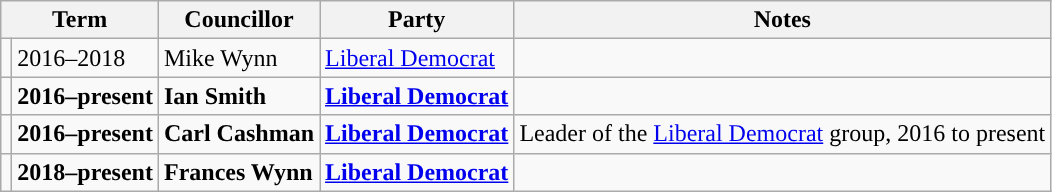<table class="wikitable">
<tr>
<th colspan=2>Term</th>
<th>Councillor</th>
<th>Party</th>
<th>Notes</th>
</tr>
<tr>
<td style="background-color: "></td>
<td>2016–2018</td>
<td>Mike Wynn </td>
<td><a href='#'>Liberal Democrat</a></td>
<td></td>
</tr>
<tr>
<td style="background-color: "></td>
<td><strong>2016–present</strong></td>
<td><strong>Ian Smith</strong> </td>
<td><strong><a href='#'>Liberal Democrat</a></strong></td>
<td></td>
</tr>
<tr>
<td style="background-color: "></td>
<td><strong>2016–present</strong></td>
<td><strong>Carl Cashman</strong> </td>
<td><strong><a href='#'>Liberal Democrat</a></strong></td>
<td>Leader of the <a href='#'>Liberal Democrat</a> group, 2016 to present</td>
</tr>
<tr>
<td style="background-color: "></td>
<td><strong>2018–present</strong></td>
<td><strong>Frances Wynn</strong> </td>
<td><strong><a href='#'>Liberal Democrat</a></strong></td>
<td></td>
</tr>
</table>
